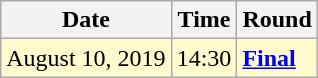<table class="wikitable">
<tr>
<th>Date</th>
<th>Time</th>
<th>Round</th>
</tr>
<tr style=background:lemonchiffon>
<td>August 10, 2019</td>
<td>14:30</td>
<td><strong><a href='#'>Final</a></strong></td>
</tr>
</table>
